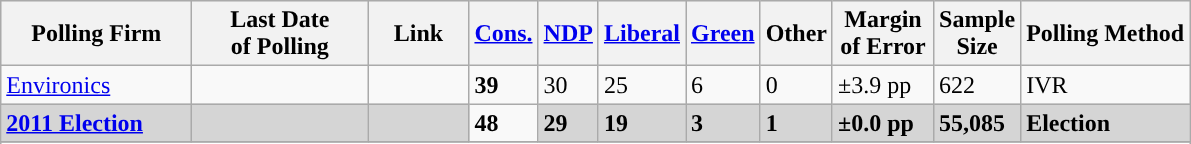<table class="wikitable sortable">
<tr style="background:#e9e9e9;">
<th style="width:120px">Polling Firm</th>
<th style="width:110px">Last Date<br>of Polling</th>
<th style="width:60px" class="unsortable">Link</th>
<th style="background-color:"><strong><a href='#'>Cons.</a></strong></th>
<th style="background-color:"><strong><a href='#'>NDP</a></strong></th>
<th style="background-color:"><strong><a href='#'>Liberal</a></strong></th>
<th style="background-color:"><strong><a href='#'>Green</a></strong></th>
<th style="background-color:"><strong>Other</strong></th>
<th style="width:60px;" class=unsortable>Margin<br>of Error</th>
<th style="width:50px;" class=unsortable>Sample<br>Size</th>
<th class=unsortable>Polling Method</th>
</tr>
<tr>
<td><a href='#'>Environics</a></td>
<td></td>
<td></td>
<td><strong>39</strong></td>
<td>30</td>
<td>25</td>
<td>6</td>
<td>0</td>
<td>±3.9 pp</td>
<td>622</td>
<td>IVR</td>
</tr>
<tr>
<td style="background:#D5D5D5"><strong><a href='#'>2011 Election</a></strong></td>
<td style="background:#D5D5D5"><strong></strong></td>
<td style="background:#D5D5D5"></td>
<td><strong>48</strong></td>
<td style="background:#D5D5D5"><strong>29</strong></td>
<td style="background:#D5D5D5"><strong>19</strong></td>
<td style="background:#D5D5D5"><strong>3</strong></td>
<td style="background:#D5D5D5"><strong>1</strong></td>
<td style="background:#D5D5D5"><strong>±0.0 pp</strong></td>
<td style="background:#D5D5D5"><strong>55,085</strong></td>
<td style="background:#D5D5D5"><strong>Election</strong></td>
</tr>
<tr>
</tr>
<tr>
</tr>
</table>
